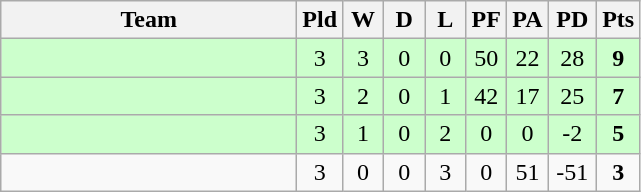<table class="wikitable" style="text-align:center;">
<tr>
<th width="190">Team</th>
<th width="20" abbr="Played">Pld</th>
<th width="20" abbr="Won">W</th>
<th width="20" abbr="Drawn">D</th>
<th width="20" abbr="Lost">L</th>
<th width="20" abbr="Points for">PF</th>
<th width="20" abbr="Points against">PA</th>
<th width="25" abbr="Points difference">PD</th>
<th width="20" abbr="Points">Pts</th>
</tr>
<tr style="background:#ccffcc">
<td align="left"></td>
<td>3</td>
<td>3</td>
<td>0</td>
<td>0</td>
<td>50</td>
<td>22</td>
<td>28</td>
<td><strong>9</strong></td>
</tr>
<tr style="background:#ccffcc">
<td align="left"></td>
<td>3</td>
<td>2</td>
<td>0</td>
<td>1</td>
<td>42</td>
<td>17</td>
<td>25</td>
<td><strong>7</strong></td>
</tr>
<tr style="background:#ccffcc">
<td align="left"></td>
<td>3</td>
<td>1</td>
<td>0</td>
<td>2</td>
<td>0</td>
<td>0</td>
<td>-2</td>
<td><strong>5</strong></td>
</tr>
<tr>
<td align="left"></td>
<td>3</td>
<td>0</td>
<td>0</td>
<td>3</td>
<td>0</td>
<td>51</td>
<td>-51</td>
<td><strong>3</strong></td>
</tr>
</table>
